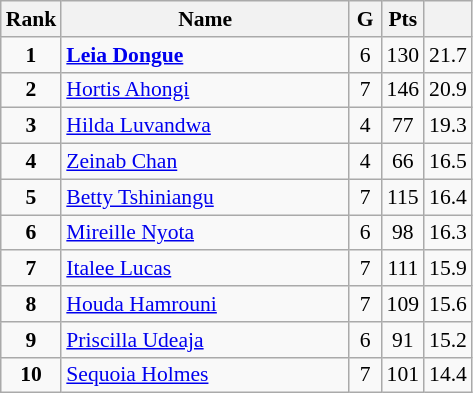<table class="wikitable" style="text-align:center; font-size:90%;">
<tr>
<th width=10px>Rank</th>
<th width=185px>Name</th>
<th width=15px>G</th>
<th width=10px>Pts</th>
<th width=10px></th>
</tr>
<tr>
<td><strong>1</strong></td>
<td align=left> <strong><a href='#'>Leia Dongue</a></strong></td>
<td>6</td>
<td>130</td>
<td>21.7</td>
</tr>
<tr>
<td><strong>2</strong></td>
<td align=left> <a href='#'>Hortis Ahongi</a></td>
<td>7</td>
<td>146</td>
<td>20.9</td>
</tr>
<tr>
<td><strong>3</strong></td>
<td align=left> <a href='#'>Hilda Luvandwa</a></td>
<td>4</td>
<td>77</td>
<td>19.3</td>
</tr>
<tr>
<td><strong>4</strong></td>
<td align=left> <a href='#'>Zeinab Chan</a></td>
<td>4</td>
<td>66</td>
<td>16.5</td>
</tr>
<tr>
<td><strong>5</strong></td>
<td align=left> <a href='#'>Betty Tshiniangu</a></td>
<td>7</td>
<td>115</td>
<td>16.4</td>
</tr>
<tr>
<td><strong>6</strong></td>
<td align=left> <a href='#'>Mireille Nyota</a></td>
<td>6</td>
<td>98</td>
<td>16.3</td>
</tr>
<tr>
<td><strong>7</strong></td>
<td align=left> <a href='#'>Italee Lucas</a></td>
<td>7</td>
<td>111</td>
<td>15.9</td>
</tr>
<tr>
<td><strong>8</strong></td>
<td align=left> <a href='#'>Houda Hamrouni</a></td>
<td>7</td>
<td>109</td>
<td>15.6</td>
</tr>
<tr>
<td><strong>9</strong></td>
<td align=left> <a href='#'>Priscilla Udeaja</a></td>
<td>6</td>
<td>91</td>
<td>15.2</td>
</tr>
<tr>
<td><strong>10</strong></td>
<td align=left> <a href='#'>Sequoia Holmes</a></td>
<td>7</td>
<td>101</td>
<td>14.4</td>
</tr>
</table>
